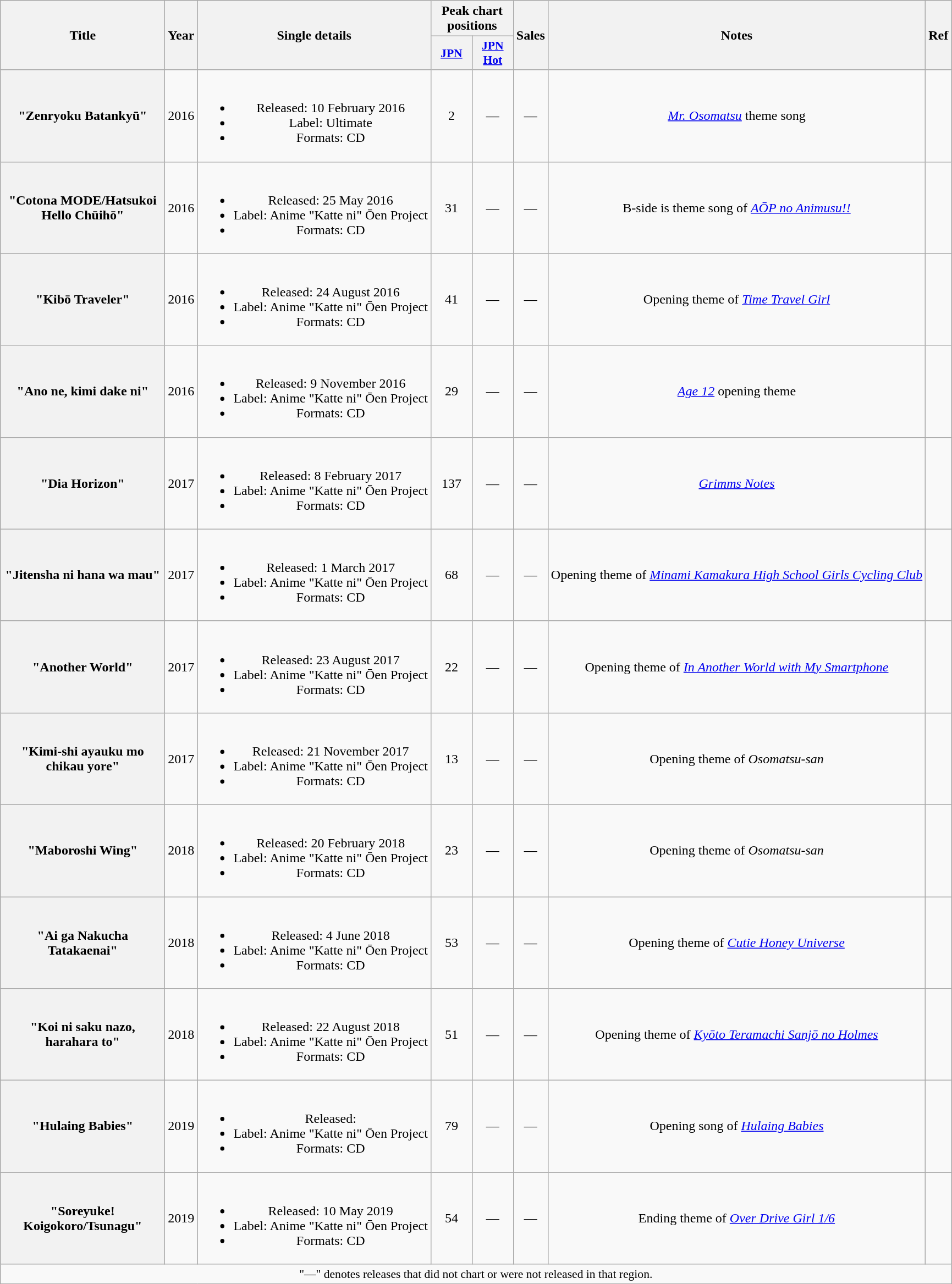<table class="wikitable plainrowheaders" style="text-align:center;">
<tr>
<th scope="col" rowspan="2" style="width:12em;">Title</th>
<th scope="col" rowspan="2">Year</th>
<th scope="col" rowspan="2">Single details</th>
<th scope="col" colspan="2">Peak chart positions</th>
<th scope="col" rowspan="2">Sales</th>
<th scope="col" rowspan="2">Notes</th>
<th scope="col" rowspan="2">Ref</th>
</tr>
<tr>
<th scope="col" style="width:3em;font-size:90%;"><a href='#'>JPN</a></th>
<th scope="col" style="width:3em;font-size:90%;"><a href='#'>JPN<br>Hot</a></th>
</tr>
<tr>
<th scope="row">"Zenryoku Batankyū"</th>
<td>2016</td>
<td><br><ul><li>Released: 10 February 2016</li><li>Label: Ultimate</li><li>Formats: CD</li></ul></td>
<td>2</td>
<td>—</td>
<td>—</td>
<td><em><a href='#'>Mr. Osomatsu</a></em> theme song</td>
<td></td>
</tr>
<tr>
<th scope="row">"Cotona MODE/Hatsukoi Hello Chūihō"</th>
<td>2016</td>
<td><br><ul><li>Released: 25 May 2016</li><li>Label: Anime "Katte ni" Ōen Project</li><li>Formats: CD</li></ul></td>
<td>31</td>
<td>—</td>
<td>—</td>
<td>B-side is theme song of <em><a href='#'>AŌP no Animusu!!</a></em></td>
<td></td>
</tr>
<tr>
<th scope="row">"Kibō Traveler"</th>
<td>2016</td>
<td><br><ul><li>Released: 24 August 2016</li><li>Label: Anime "Katte ni" Ōen Project</li><li>Formats: CD</li></ul></td>
<td>41</td>
<td>—</td>
<td>—</td>
<td>Opening theme of <em><a href='#'>Time Travel Girl</a></em></td>
<td></td>
</tr>
<tr>
<th scope="row">"Ano ne, kimi dake ni"</th>
<td>2016</td>
<td><br><ul><li>Released: 9 November 2016</li><li>Label: Anime "Katte ni" Ōen Project</li><li>Formats: CD</li></ul></td>
<td>29</td>
<td>—</td>
<td>—</td>
<td><em><a href='#'>Age 12</a></em> opening theme</td>
<td></td>
</tr>
<tr>
<th scope="row">"Dia Horizon"</th>
<td>2017</td>
<td><br><ul><li>Released: 8 February 2017</li><li>Label: Anime "Katte ni" Ōen Project</li><li>Formats: CD</li></ul></td>
<td>137</td>
<td>—</td>
<td>—</td>
<td><em><a href='#'>Grimms Notes</a></em></td>
<td></td>
</tr>
<tr>
<th scope="row">"Jitensha ni hana wa mau"</th>
<td>2017</td>
<td><br><ul><li>Released: 1 March 2017</li><li>Label: Anime "Katte ni" Ōen Project</li><li>Formats: CD</li></ul></td>
<td>68</td>
<td>—</td>
<td>—</td>
<td>Opening theme of <em><a href='#'>Minami Kamakura High School Girls Cycling Club</a></em></td>
<td></td>
</tr>
<tr>
<th scope="row">"Another World"</th>
<td>2017</td>
<td><br><ul><li>Released: 23 August 2017</li><li>Label: Anime "Katte ni" Ōen Project</li><li>Formats: CD</li></ul></td>
<td>22</td>
<td>—</td>
<td>—</td>
<td>Opening theme of <em><a href='#'>In Another World with My Smartphone</a></em></td>
<td></td>
</tr>
<tr>
<th scope="row">"Kimi-shi ayauku mo chikau yore"</th>
<td>2017</td>
<td><br><ul><li>Released: 21 November 2017</li><li>Label: Anime "Katte ni" Ōen Project</li><li>Formats: CD</li></ul></td>
<td>13</td>
<td>—</td>
<td>—</td>
<td>Opening theme of <em>Osomatsu-san</em></td>
<td></td>
</tr>
<tr>
<th scope="row">"Maboroshi Wing"</th>
<td>2018</td>
<td><br><ul><li>Released: 20 February 2018</li><li>Label: Anime "Katte ni" Ōen Project</li><li>Formats: CD</li></ul></td>
<td>23</td>
<td>—</td>
<td>—</td>
<td>Opening theme of <em>Osomatsu-san</em></td>
<td></td>
</tr>
<tr>
<th scope="row">"Ai ga Nakucha Tatakaenai"</th>
<td>2018</td>
<td><br><ul><li>Released: 4 June 2018</li><li>Label: Anime "Katte ni" Ōen Project</li><li>Formats: CD</li></ul></td>
<td>53</td>
<td>—</td>
<td>—</td>
<td>Opening theme of <em><a href='#'>Cutie Honey Universe</a></em></td>
<td></td>
</tr>
<tr>
<th scope="row">"Koi ni saku nazo, harahara to"</th>
<td>2018</td>
<td><br><ul><li>Released: 22 August 2018</li><li>Label: Anime "Katte ni" Ōen Project</li><li>Formats: CD</li></ul></td>
<td>51</td>
<td>—</td>
<td>—</td>
<td>Opening theme of <em><a href='#'>Kyōto Teramachi Sanjō no Holmes</a></em></td>
<td></td>
</tr>
<tr>
<th scope="row">"Hulaing Babies"</th>
<td>2019</td>
<td><br><ul><li>Released:</li><li>Label: Anime "Katte ni" Ōen Project</li><li>Formats: CD</li></ul></td>
<td>79</td>
<td>—</td>
<td>—</td>
<td>Opening song of <em><a href='#'>Hulaing Babies</a></em></td>
<td></td>
</tr>
<tr>
<th scope="row">"Soreyuke! Koigokoro/Tsunagu"</th>
<td>2019</td>
<td><br><ul><li>Released: 10 May 2019</li><li>Label: Anime "Katte ni" Ōen Project</li><li>Formats: CD</li></ul></td>
<td>54</td>
<td>—</td>
<td>—</td>
<td>Ending theme of <em><a href='#'>Over Drive Girl 1/6</a></em></td>
<td></td>
</tr>
<tr>
<td colspan="8" style="font-size:90%;">"—" denotes releases that did not chart or were not released in that region.</td>
</tr>
</table>
